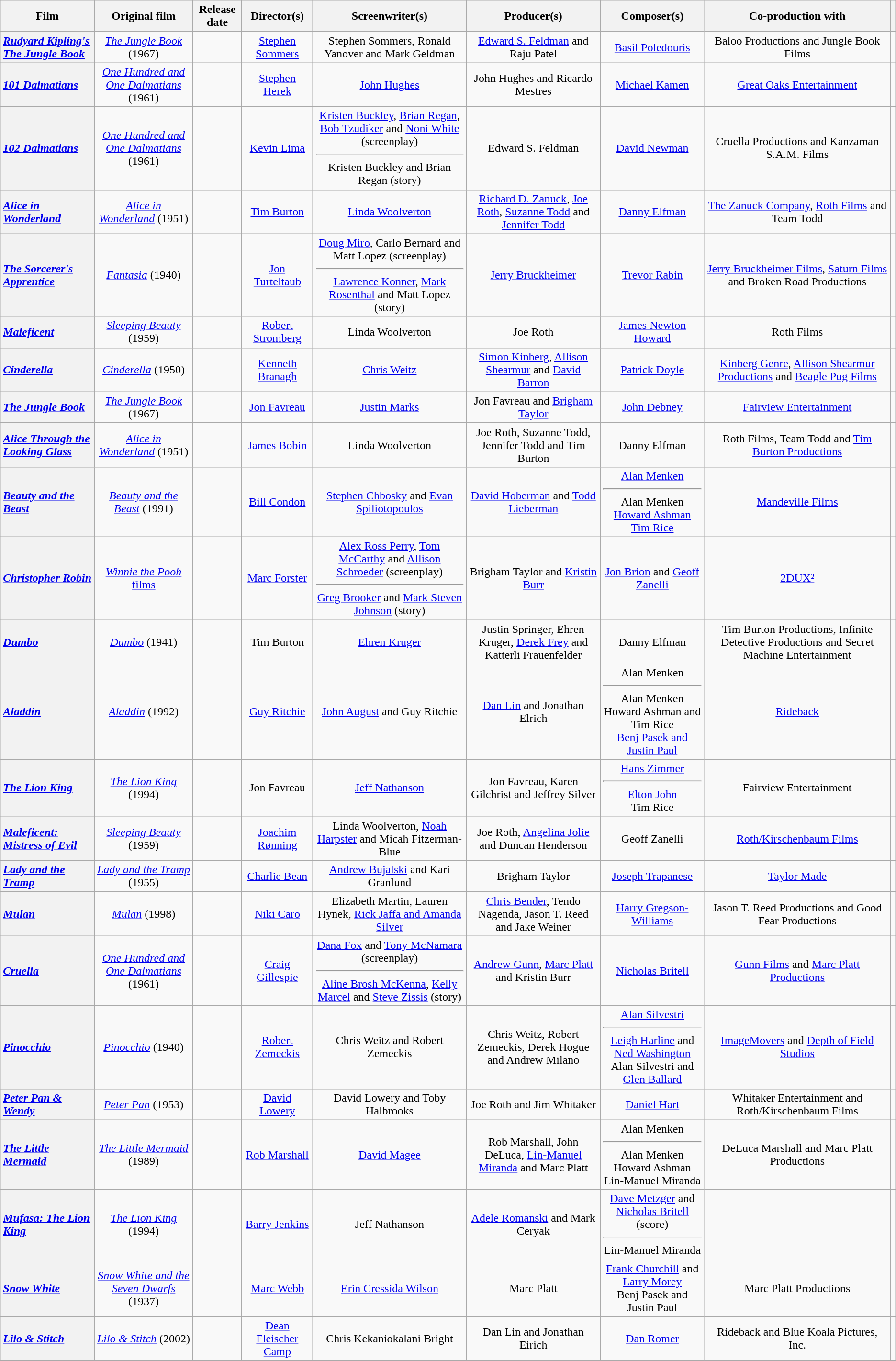<table class="wikitable plainrowheaders sortable" style="text-align: center">
<tr>
<th scope="col">Film</th>
<th scope="col">Original film</th>
<th scope="col">Release date</th>
<th scope="col">Director(s)</th>
<th scope="col">Screenwriter(s)</th>
<th scope="col">Producer(s)</th>
<th scope="col">Composer(s)</th>
<th scope="col">Co-production with</th>
<th scope="col" class=unsortable></th>
</tr>
<tr>
<th scope="row" style="text-align:left"><em><a href='#'>Rudyard Kipling's The Jungle Book</a></em></th>
<td><em><a href='#'>The Jungle Book</a></em> (1967)</td>
<td></td>
<td><a href='#'>Stephen Sommers</a></td>
<td>Stephen Sommers, Ronald Yanover and Mark Geldman</td>
<td><a href='#'>Edward S. Feldman</a> and Raju Patel</td>
<td><a href='#'>Basil Poledouris</a></td>
<td>Baloo Productions and Jungle Book Films</td>
<td></td>
</tr>
<tr>
<th scope="row" style="text-align:left"><em><a href='#'>101 Dalmatians</a></em></th>
<td><em><a href='#'>One Hundred and One Dalmatians</a></em> (1961)</td>
<td></td>
<td><a href='#'>Stephen Herek</a></td>
<td><a href='#'>John Hughes</a></td>
<td>John Hughes and Ricardo Mestres</td>
<td><a href='#'>Michael Kamen</a></td>
<td><a href='#'>Great Oaks Entertainment</a></td>
<td></td>
</tr>
<tr>
<th scope="row" style="text-align:left"><em><a href='#'>102 Dalmatians</a></em></th>
<td><em><a href='#'>One Hundred and One Dalmatians</a></em> (1961)</td>
<td></td>
<td><a href='#'>Kevin Lima</a></td>
<td><a href='#'>Kristen Buckley</a>, <a href='#'>Brian Regan</a>, <a href='#'>Bob Tzudiker</a> and <a href='#'>Noni White</a> (screenplay)<hr>Kristen Buckley and Brian Regan (story)</td>
<td>Edward S. Feldman</td>
<td><a href='#'>David Newman</a></td>
<td>Cruella Productions and Kanzaman S.A.M. Films</td>
<td></td>
</tr>
<tr>
<th scope="row" style="text-align:left"><em><a href='#'>Alice in Wonderland</a></em></th>
<td><em><a href='#'>Alice in Wonderland</a></em> (1951)</td>
<td></td>
<td><a href='#'>Tim Burton</a></td>
<td><a href='#'>Linda Woolverton</a></td>
<td><a href='#'>Richard D. Zanuck</a>, <a href='#'>Joe Roth</a>, <a href='#'>Suzanne Todd</a> and <a href='#'>Jennifer Todd</a></td>
<td><a href='#'>Danny Elfman</a></td>
<td><a href='#'>The Zanuck Company</a>, <a href='#'>Roth Films</a> and Team Todd</td>
<td></td>
</tr>
<tr>
<th scope="row" style="text-align:left"><em><a href='#'>The Sorcerer's Apprentice</a></em></th>
<td><em><a href='#'>Fantasia</a></em> (1940)</td>
<td></td>
<td><a href='#'>Jon Turteltaub</a></td>
<td><a href='#'>Doug Miro</a>, Carlo Bernard and Matt Lopez (screenplay)<hr><a href='#'>Lawrence Konner</a>, <a href='#'>Mark Rosenthal</a> and Matt Lopez (story)</td>
<td><a href='#'>Jerry Bruckheimer</a></td>
<td><a href='#'>Trevor Rabin</a></td>
<td><a href='#'>Jerry Bruckheimer Films</a>, <a href='#'>Saturn Films</a> and Broken Road Productions</td>
<td></td>
</tr>
<tr>
<th scope="row" style="text-align:left"><em><a href='#'>Maleficent</a></em></th>
<td><em><a href='#'>Sleeping Beauty</a></em> (1959)</td>
<td></td>
<td><a href='#'>Robert Stromberg</a></td>
<td>Linda Woolverton</td>
<td>Joe Roth</td>
<td><a href='#'>James Newton Howard</a></td>
<td>Roth Films</td>
<td></td>
</tr>
<tr>
<th scope="row" style="text-align:left"><em><a href='#'>Cinderella</a></em></th>
<td><em><a href='#'>Cinderella</a></em> (1950)</td>
<td></td>
<td><a href='#'>Kenneth Branagh</a></td>
<td><a href='#'>Chris Weitz</a></td>
<td><a href='#'>Simon Kinberg</a>, <a href='#'>Allison Shearmur</a> and <a href='#'>David Barron</a></td>
<td><a href='#'>Patrick Doyle</a></td>
<td><a href='#'>Kinberg Genre</a>, <a href='#'>Allison Shearmur Productions</a> and <a href='#'>Beagle Pug Films</a></td>
<td></td>
</tr>
<tr>
<th scope="row" style="text-align:left"><em><a href='#'>The Jungle Book</a></em></th>
<td><em><a href='#'>The Jungle Book</a></em> (1967)</td>
<td></td>
<td><a href='#'>Jon Favreau</a></td>
<td><a href='#'>Justin Marks</a></td>
<td>Jon Favreau and <a href='#'>Brigham Taylor</a></td>
<td><a href='#'>John Debney</a></td>
<td><a href='#'>Fairview Entertainment</a></td>
<td></td>
</tr>
<tr>
<th scope="row" style="text-align:left"><em><a href='#'>Alice Through the Looking Glass</a></em></th>
<td><em><a href='#'>Alice in Wonderland</a></em> (1951)</td>
<td></td>
<td><a href='#'>James Bobin</a></td>
<td>Linda Woolverton</td>
<td>Joe Roth, Suzanne Todd, Jennifer Todd and Tim Burton</td>
<td>Danny Elfman</td>
<td>Roth Films, Team Todd and <a href='#'>Tim Burton Productions</a></td>
<td></td>
</tr>
<tr>
<th scope="row" style="text-align:left"><em><a href='#'>Beauty and the Beast</a></em></th>
<td><em><a href='#'>Beauty and the Beast</a></em> (1991)</td>
<td></td>
<td><a href='#'>Bill Condon</a></td>
<td><a href='#'>Stephen Chbosky</a> and <a href='#'>Evan Spiliotopoulos</a></td>
<td><a href='#'>David Hoberman</a> and <a href='#'>Todd Lieberman</a></td>
<td><a href='#'>Alan Menken</a> <hr>Alan Menken<br><a href='#'>Howard Ashman</a><br><a href='#'>Tim Rice</a> </td>
<td><a href='#'>Mandeville Films</a></td>
<td></td>
</tr>
<tr>
<th scope="row" style="text-align:left"><em><a href='#'>Christopher Robin</a></em></th>
<td><a href='#'><em>Winnie the Pooh</em> films</a></td>
<td></td>
<td><a href='#'>Marc Forster</a></td>
<td><a href='#'>Alex Ross Perry</a>, <a href='#'>Tom McCarthy</a> and <a href='#'>Allison Schroeder</a> (screenplay)<hr><a href='#'>Greg Brooker</a> and <a href='#'>Mark Steven Johnson</a> (story)</td>
<td>Brigham Taylor and <a href='#'>Kristin Burr</a></td>
<td><a href='#'>Jon Brion</a> and <a href='#'>Geoff Zanelli</a></td>
<td><a href='#'>2DUX²</a></td>
<td></td>
</tr>
<tr>
<th scope="row" style="text-align:left"><em><a href='#'>Dumbo</a></em></th>
<td><em><a href='#'>Dumbo</a></em> (1941)</td>
<td></td>
<td>Tim Burton</td>
<td><a href='#'>Ehren Kruger</a></td>
<td>Justin Springer, Ehren Kruger, <a href='#'>Derek Frey</a> and Katterli Frauenfelder</td>
<td>Danny Elfman</td>
<td>Tim Burton Productions, Infinite Detective Productions and Secret Machine Entertainment</td>
<td></td>
</tr>
<tr>
<th scope="row" style="text-align:left"><em><a href='#'>Aladdin</a></em></th>
<td><em><a href='#'>Aladdin</a></em> (1992)</td>
<td></td>
<td><a href='#'>Guy Ritchie</a></td>
<td><a href='#'>John August</a> and Guy Ritchie</td>
<td><a href='#'>Dan Lin</a> and Jonathan Elrich</td>
<td>Alan Menken <hr>Alan Menken<br>Howard Ashman and Tim Rice<br><a href='#'>Benj Pasek and Justin Paul</a> </td>
<td><a href='#'>Rideback</a></td>
<td></td>
</tr>
<tr>
<th scope="row" style="text-align:left"><em><a href='#'>The Lion King</a></em></th>
<td><em><a href='#'>The Lion King</a></em> (1994)</td>
<td></td>
<td>Jon Favreau</td>
<td><a href='#'>Jeff Nathanson</a></td>
<td>Jon Favreau, Karen Gilchrist and Jeffrey Silver</td>
<td><a href='#'>Hans Zimmer</a> <hr><a href='#'>Elton John</a><br>Tim Rice </td>
<td>Fairview Entertainment</td>
<td></td>
</tr>
<tr>
<th scope="row" style="text-align:left"><em><a href='#'>Maleficent: Mistress of Evil</a></em></th>
<td><em><a href='#'>Sleeping Beauty</a></em> (1959)</td>
<td></td>
<td><a href='#'>Joachim Rønning</a></td>
<td>Linda Woolverton, <a href='#'>Noah Harpster</a> and Micah Fitzerman-Blue</td>
<td>Joe Roth, <a href='#'>Angelina Jolie</a> and Duncan Henderson</td>
<td>Geoff Zanelli</td>
<td><a href='#'>Roth/Kirschenbaum Films</a></td>
<td></td>
</tr>
<tr>
<th scope="row" style="text-align:left"><em><a href='#'>Lady and the Tramp</a></em></th>
<td><em><a href='#'>Lady and the Tramp</a></em> (1955)</td>
<td></td>
<td><a href='#'>Charlie Bean</a></td>
<td><a href='#'>Andrew Bujalski</a> and Kari Granlund</td>
<td>Brigham Taylor</td>
<td><a href='#'>Joseph Trapanese</a></td>
<td><a href='#'>Taylor Made</a></td>
<td></td>
</tr>
<tr>
<th scope="row" style="text-align:left"><em><a href='#'>Mulan</a></em></th>
<td><em><a href='#'>Mulan</a></em> (1998)</td>
<td></td>
<td><a href='#'>Niki Caro</a></td>
<td>Elizabeth Martin, Lauren Hynek, <a href='#'>Rick Jaffa and Amanda Silver</a></td>
<td><a href='#'>Chris Bender</a>, Tendo Nagenda, Jason T. Reed and Jake Weiner</td>
<td><a href='#'>Harry Gregson-Williams</a></td>
<td>Jason T. Reed Productions and Good Fear Productions</td>
<td></td>
</tr>
<tr>
<th scope="row" style="text-align:left"><em><a href='#'>Cruella</a></em></th>
<td><em><a href='#'>One Hundred and One Dalmatians</a></em> (1961)</td>
<td></td>
<td><a href='#'>Craig Gillespie</a></td>
<td><a href='#'>Dana Fox</a> and <a href='#'>Tony McNamara</a> (screenplay)<hr><a href='#'>Aline Brosh McKenna</a>, <a href='#'>Kelly Marcel</a> and <a href='#'>Steve Zissis</a> (story)</td>
<td><a href='#'>Andrew Gunn</a>, <a href='#'>Marc Platt</a> and Kristin Burr</td>
<td><a href='#'>Nicholas Britell</a></td>
<td><a href='#'>Gunn Films</a> and <a href='#'>Marc Platt Productions</a></td>
<td></td>
</tr>
<tr>
<th scope="row" style="text-align:left"><em><a href='#'>Pinocchio</a></em></th>
<td><em><a href='#'>Pinocchio</a></em> (1940)</td>
<td></td>
<td><a href='#'>Robert Zemeckis</a></td>
<td>Chris Weitz and Robert Zemeckis</td>
<td>Chris Weitz, Robert Zemeckis, Derek Hogue and Andrew Milano</td>
<td><a href='#'>Alan Silvestri</a> <hr><a href='#'>Leigh Harline</a> and <a href='#'>Ned Washington</a><br>Alan Silvestri and <a href='#'>Glen Ballard</a> </td>
<td><a href='#'>ImageMovers</a> and <a href='#'>Depth of Field Studios</a></td>
<td></td>
</tr>
<tr>
<th scope="row" style="text-align:left"><em><a href='#'>Peter Pan & Wendy</a></em></th>
<td><em><a href='#'>Peter Pan</a></em> (1953)</td>
<td></td>
<td><a href='#'>David Lowery</a></td>
<td>David Lowery and Toby Halbrooks</td>
<td>Joe Roth and Jim Whitaker</td>
<td><a href='#'>Daniel Hart</a></td>
<td>Whitaker Entertainment and Roth/Kirschenbaum Films</td>
<td></td>
</tr>
<tr>
<th scope="row" style="text-align:left"><em><a href='#'>The Little Mermaid</a></em></th>
<td><em><a href='#'>The Little Mermaid</a></em> (1989)</td>
<td></td>
<td><a href='#'>Rob Marshall</a></td>
<td><a href='#'>David Magee</a></td>
<td>Rob Marshall, John DeLuca, <a href='#'>Lin-Manuel Miranda</a> and Marc Platt</td>
<td>Alan Menken <hr> Alan Menken<br>Howard Ashman<br>Lin-Manuel Miranda </td>
<td>DeLuca Marshall and Marc Platt Productions</td>
<td></td>
</tr>
<tr>
<th scope="row" style="text-align:left"><em><a href='#'>Mufasa: The Lion King</a></em></th>
<td><em><a href='#'>The Lion King</a></em> (1994)</td>
<td></td>
<td><a href='#'>Barry Jenkins</a></td>
<td>Jeff Nathanson</td>
<td><a href='#'>Adele Romanski</a> and Mark Ceryak</td>
<td><a href='#'>Dave Metzger</a> and <a href='#'>Nicholas Britell</a> (score) <hr>Lin-Manuel Miranda </td>
<td></td>
<td></td>
</tr>
<tr>
<th scope="row" style="text-align:left"><em><a href='#'>Snow White</a></em></th>
<td><em><a href='#'>Snow White and the Seven Dwarfs</a></em> (1937)</td>
<td></td>
<td><a href='#'>Marc Webb</a></td>
<td><a href='#'>Erin Cressida Wilson</a></td>
<td>Marc Platt</td>
<td><a href='#'>Frank Churchill</a> and <a href='#'>Larry Morey</a><br>Benj Pasek and Justin Paul </td>
<td>Marc Platt Productions</td>
<td></td>
</tr>
<tr>
<th scope="row" style="text-align:left"><em><a href='#'>Lilo & Stitch</a></em></th>
<td><em><a href='#'>Lilo & Stitch</a></em> (2002)</td>
<td></td>
<td><a href='#'>Dean Fleischer Camp</a></td>
<td>Chris Kekaniokalani Bright</td>
<td>Dan Lin and Jonathan Eirich</td>
<td><a href='#'>Dan Romer</a></td>
<td>Rideback and Blue Koala Pictures, Inc.</td>
<td></td>
</tr>
<tr>
</tr>
</table>
